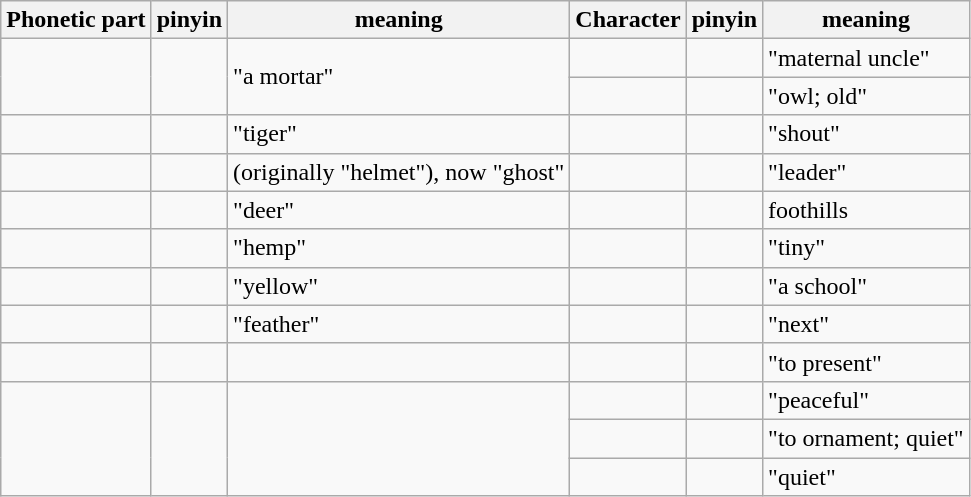<table class="wikitable sortable">
<tr>
<th>Phonetic part</th>
<th>pinyin</th>
<th>meaning</th>
<th>Character</th>
<th>pinyin</th>
<th>meaning</th>
</tr>
<tr>
<td rowspan="2"></td>
<td rowspan="2"></td>
<td rowspan="2">"a mortar"</td>
<td></td>
<td></td>
<td>"maternal uncle"</td>
</tr>
<tr>
<td></td>
<td></td>
<td>"owl; old" </td>
</tr>
<tr>
<td></td>
<td></td>
<td>"tiger"</td>
<td></td>
<td></td>
<td>"shout"</td>
</tr>
<tr>
<td></td>
<td></td>
<td>(originally "helmet"), now "ghost"</td>
<td></td>
<td></td>
<td>"leader"</td>
</tr>
<tr>
<td></td>
<td></td>
<td>"deer"</td>
<td></td>
<td></td>
<td>foothills</td>
</tr>
<tr>
<td></td>
<td></td>
<td>"hemp"</td>
<td></td>
<td></td>
<td>"tiny"</td>
</tr>
<tr>
<td></td>
<td></td>
<td>"yellow"</td>
<td></td>
<td></td>
<td>"a school"</td>
</tr>
<tr>
<td></td>
<td></td>
<td>"feather"</td>
<td></td>
<td></td>
<td>"next"</td>
</tr>
<tr>
<td></td>
<td></td>
<td></td>
<td></td>
<td></td>
<td>"to present"</td>
</tr>
<tr>
<td rowspan="3"></td>
<td rowspan="3"></td>
<td rowspan="3"></td>
<td></td>
<td></td>
<td>"peaceful"</td>
</tr>
<tr>
<td></td>
<td></td>
<td>"to ornament; quiet"</td>
</tr>
<tr>
<td></td>
<td></td>
<td>"quiet"</td>
</tr>
</table>
